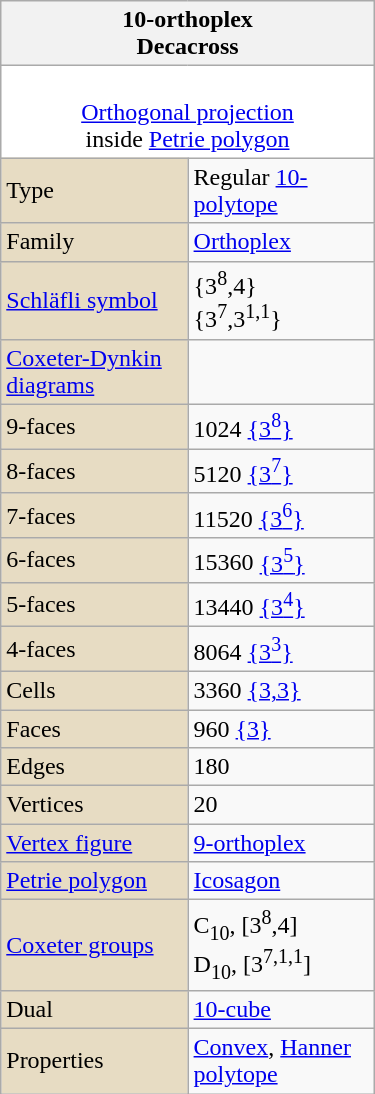<table class="wikitable" align="right" style="margin-left:10px" width="250">
<tr>
<th bgcolor=#e7dcc3 colspan=2>10-orthoplex<br>Decacross</th>
</tr>
<tr>
<td bgcolor=#ffffff align=center colspan=2><br><a href='#'>Orthogonal projection</a><br>inside <a href='#'>Petrie polygon</a></td>
</tr>
<tr>
<td bgcolor=#e7dcc3>Type</td>
<td>Regular <a href='#'>10-polytope</a></td>
</tr>
<tr>
<td bgcolor=#e7dcc3>Family</td>
<td><a href='#'>Orthoplex</a></td>
</tr>
<tr>
<td bgcolor=#e7dcc3><a href='#'>Schläfli symbol</a></td>
<td>{3<sup>8</sup>,4}<br>{3<sup>7</sup>,3<sup>1,1</sup>}</td>
</tr>
<tr>
<td bgcolor=#e7dcc3><a href='#'>Coxeter-Dynkin diagrams</a></td>
<td><br></td>
</tr>
<tr>
<td bgcolor=#e7dcc3>9-faces</td>
<td>1024 <a href='#'>{3<sup>8</sup>}</a> </td>
</tr>
<tr>
<td bgcolor=#e7dcc3>8-faces</td>
<td>5120 <a href='#'>{3<sup>7</sup>}</a> </td>
</tr>
<tr>
<td bgcolor=#e7dcc3>7-faces</td>
<td>11520 <a href='#'>{3<sup>6</sup>}</a> </td>
</tr>
<tr>
<td bgcolor=#e7dcc3>6-faces</td>
<td>15360 <a href='#'>{3<sup>5</sup>}</a> </td>
</tr>
<tr>
<td bgcolor=#e7dcc3>5-faces</td>
<td>13440 <a href='#'>{3<sup>4</sup>}</a> </td>
</tr>
<tr>
<td bgcolor=#e7dcc3>4-faces</td>
<td>8064 <a href='#'>{3<sup>3</sup>}</a> </td>
</tr>
<tr>
<td bgcolor=#e7dcc3>Cells</td>
<td>3360 <a href='#'>{3,3}</a> </td>
</tr>
<tr>
<td bgcolor=#e7dcc3>Faces</td>
<td>960 <a href='#'>{3}</a></td>
</tr>
<tr>
<td bgcolor=#e7dcc3>Edges</td>
<td>180 </td>
</tr>
<tr>
<td bgcolor=#e7dcc3>Vertices</td>
<td>20 </td>
</tr>
<tr>
<td bgcolor=#e7dcc3><a href='#'>Vertex figure</a></td>
<td><a href='#'>9-orthoplex</a></td>
</tr>
<tr>
<td bgcolor=#e7dcc3><a href='#'>Petrie polygon</a></td>
<td><a href='#'>Icosagon</a></td>
</tr>
<tr>
<td bgcolor=#e7dcc3><a href='#'>Coxeter groups</a></td>
<td>C<sub>10</sub>, [3<sup>8</sup>,4]<br>D<sub>10</sub>, [3<sup>7,1,1</sup>]</td>
</tr>
<tr>
<td bgcolor=#e7dcc3>Dual</td>
<td><a href='#'>10-cube</a></td>
</tr>
<tr>
<td bgcolor=#e7dcc3>Properties</td>
<td><a href='#'>Convex</a>, <a href='#'>Hanner polytope</a></td>
</tr>
</table>
